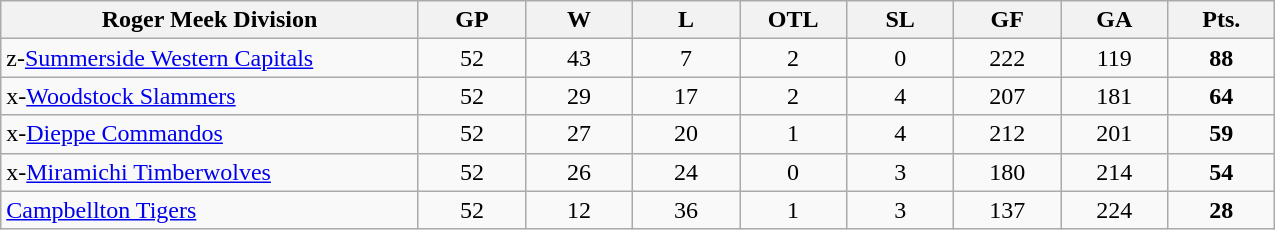<table class="wikitable sortable">
<tr>
<td class="unsortable" align=center bgcolor=#F2F2F2 style="width: 16.94em"><strong>Roger Meek Division</strong></td>
<th style="width: 4em">GP</th>
<th style="width: 4em">W</th>
<th style="width: 4em">L</th>
<th style="width: 4em">OTL</th>
<th style="width: 4em">SL</th>
<th style="width: 4em">GF</th>
<th style="width: 4em">GA</th>
<th style="width: 4em">Pts.</th>
</tr>
<tr align="center">
<td align=left>z-<a href='#'>Summerside Western Capitals</a></td>
<td> 52</td>
<td> 43</td>
<td> 7</td>
<td> 2</td>
<td> 0</td>
<td> 222</td>
<td> 119</td>
<td> <strong>88</strong></td>
</tr>
<tr align="center">
<td align="left">x-<a href='#'>Woodstock Slammers</a></td>
<td> 52</td>
<td> 29</td>
<td> 17</td>
<td> 2</td>
<td> 4</td>
<td> 207</td>
<td> 181</td>
<td> <strong>64</strong></td>
</tr>
<tr align="center">
<td align=left>x-<a href='#'>Dieppe Commandos</a></td>
<td> 52</td>
<td> 27</td>
<td> 20</td>
<td> 1</td>
<td> 4</td>
<td> 212</td>
<td> 201</td>
<td> <strong>59</strong></td>
</tr>
<tr align="center">
<td align=left>x-<a href='#'>Miramichi Timberwolves</a></td>
<td> 52</td>
<td> 26</td>
<td> 24</td>
<td> 0</td>
<td> 3</td>
<td> 180</td>
<td> 214</td>
<td> <strong>54</strong></td>
</tr>
<tr align="center">
<td align=left><a href='#'>Campbellton Tigers</a></td>
<td> 52</td>
<td> 12</td>
<td> 36</td>
<td> 1</td>
<td> 3</td>
<td> 137</td>
<td> 224</td>
<td> <strong>28</strong></td>
</tr>
</table>
